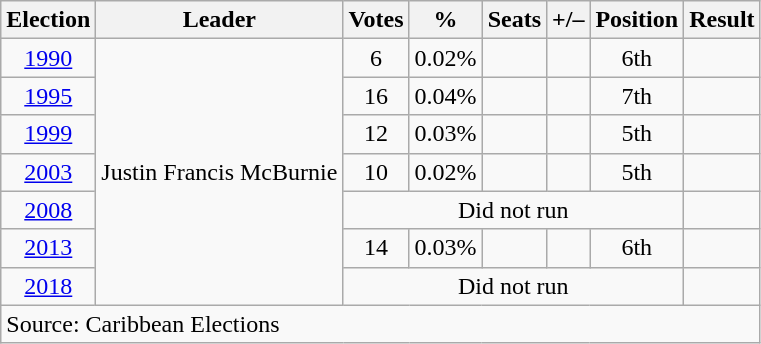<table class=wikitable style=text-align:center>
<tr>
<th>Election</th>
<th>Leader</th>
<th>Votes</th>
<th>%</th>
<th>Seats</th>
<th>+/–</th>
<th>Position</th>
<th>Result</th>
</tr>
<tr>
<td><a href='#'>1990</a></td>
<td rowspan="7">Justin Francis McBurnie</td>
<td>6</td>
<td>0.02%</td>
<td></td>
<td></td>
<td> 6th</td>
<td></td>
</tr>
<tr>
<td><a href='#'>1995</a></td>
<td>16</td>
<td>0.04%</td>
<td></td>
<td></td>
<td> 7th</td>
<td></td>
</tr>
<tr>
<td><a href='#'>1999</a></td>
<td>12</td>
<td>0.03%</td>
<td></td>
<td></td>
<td> 5th</td>
<td></td>
</tr>
<tr>
<td><a href='#'>2003</a></td>
<td>10</td>
<td>0.02%</td>
<td></td>
<td></td>
<td> 5th</td>
<td></td>
</tr>
<tr>
<td><a href='#'>2008</a></td>
<td colspan=5>Did not run</td>
<td></td>
</tr>
<tr>
<td><a href='#'>2013</a></td>
<td>14</td>
<td>0.03%</td>
<td></td>
<td></td>
<td> 6th</td>
<td></td>
</tr>
<tr>
<td><a href='#'>2018</a></td>
<td colspan=5>Did not run</td>
<td></td>
</tr>
<tr>
<td colspan=8 align="left">Source: Caribbean Elections</td>
</tr>
</table>
